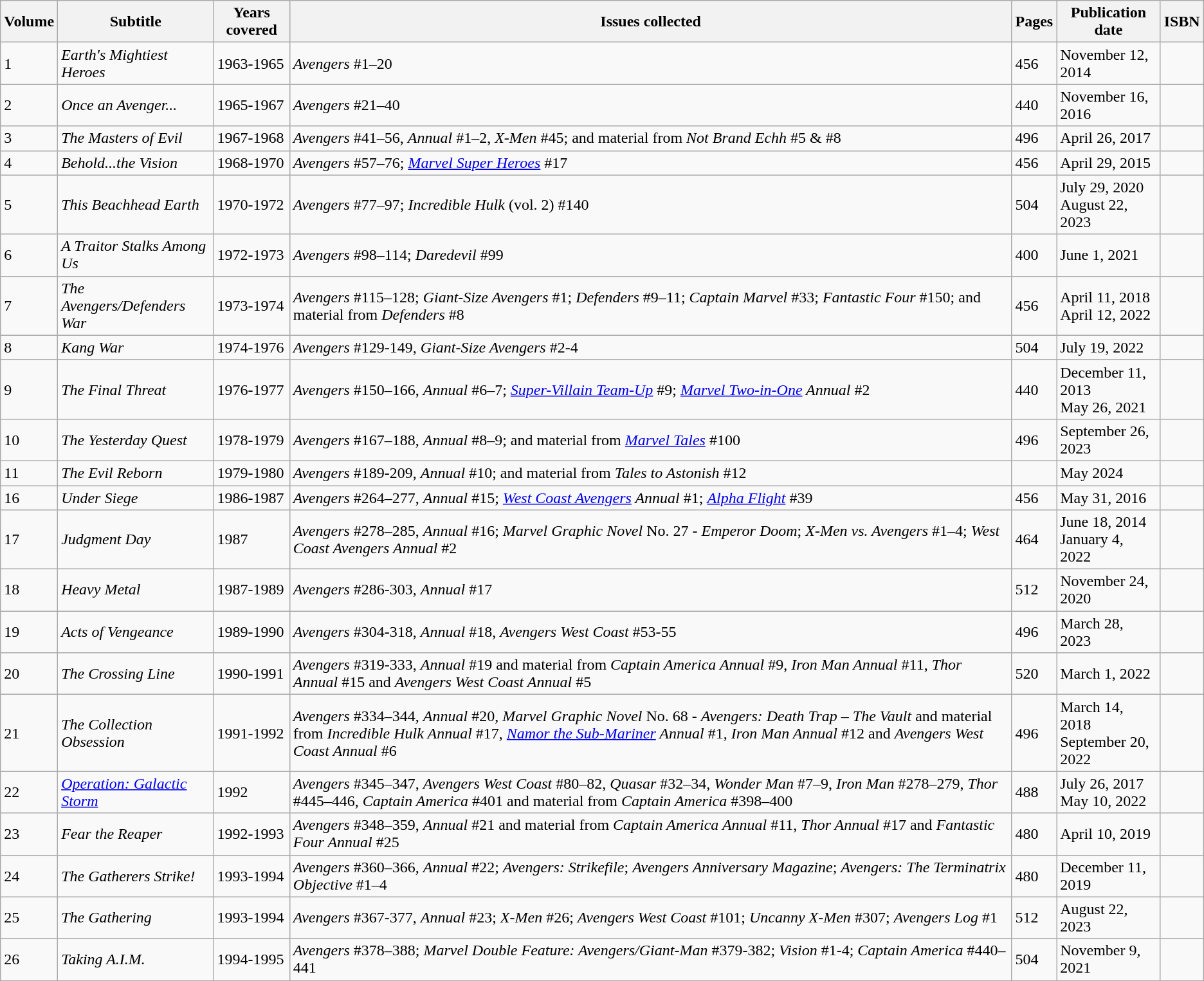<table class="wikitable sortable">
<tr>
<th>Volume</th>
<th>Subtitle</th>
<th>Years covered</th>
<th>Issues collected</th>
<th>Pages</th>
<th>Publication date</th>
<th>ISBN</th>
</tr>
<tr>
<td>1</td>
<td><em>Earth's Mightiest Heroes</em></td>
<td>1963-1965</td>
<td><em>Avengers</em> #1–20</td>
<td>456</td>
<td>November 12, 2014</td>
<td></td>
</tr>
<tr>
<td>2</td>
<td><em>Once an Avenger...</em></td>
<td>1965-1967</td>
<td><em>Avengers</em> #21–40</td>
<td>440</td>
<td>November 16, 2016</td>
<td></td>
</tr>
<tr>
<td>3</td>
<td><em>The Masters of Evil</em></td>
<td>1967-1968</td>
<td><em>Avengers</em> #41–56, <em>Annual</em> #1–2, <em>X-Men</em> #45; and material from <em>Not Brand Echh</em> #5 & #8</td>
<td>496</td>
<td>April 26, 2017</td>
<td></td>
</tr>
<tr>
<td>4</td>
<td><em>Behold...the Vision</em></td>
<td>1968-1970</td>
<td><em>Avengers</em> #57–76; <em><a href='#'>Marvel Super Heroes</a></em> #17</td>
<td>456</td>
<td>April 29, 2015</td>
<td></td>
</tr>
<tr>
<td>5</td>
<td><em>This Beachhead Earth</em></td>
<td>1970-1972</td>
<td><em>Avengers</em> #77–97; <em>Incredible Hulk</em> (vol. 2) #140</td>
<td>504</td>
<td>July 29, 2020<br>August 22, 2023</td>
<td></td>
</tr>
<tr>
<td>6</td>
<td><em>A Traitor Stalks Among Us</em></td>
<td>1972-1973</td>
<td><em>Avengers</em> #98–114; <em>Daredevil</em> #99</td>
<td>400</td>
<td>June 1, 2021</td>
<td></td>
</tr>
<tr>
<td>7</td>
<td><em>The Avengers/Defenders War</em></td>
<td>1973-1974</td>
<td><em>Avengers</em> #115–128; <em>Giant-Size Avengers</em> #1; <em>Defenders</em> #9–11; <em>Captain Marvel</em> #33; <em>Fantastic Four</em> #150; and material from <em>Defenders</em> #8</td>
<td>456</td>
<td>April 11, 2018<br>April 12, 2022</td>
<td></td>
</tr>
<tr>
<td>8</td>
<td><em>Kang War</em></td>
<td>1974-1976</td>
<td><em>Avengers</em> #129-149, <em>Giant-Size Avengers</em> #2-4</td>
<td>504</td>
<td>July 19, 2022</td>
<td></td>
</tr>
<tr>
<td>9</td>
<td><em>The Final Threat</em></td>
<td>1976-1977</td>
<td><em>Avengers</em> #150–166, <em>Annual</em> #6–7; <em><a href='#'>Super-Villain Team-Up</a></em> #9; <em><a href='#'>Marvel Two-in-One</a> Annual</em> #2</td>
<td>440</td>
<td>December 11, 2013<br>May 26, 2021</td>
<td></td>
</tr>
<tr>
<td>10</td>
<td><em>The Yesterday Quest</em></td>
<td>1978-1979</td>
<td><em>Avengers</em> #167–188, <em>Annual</em> #8–9; and material from <em><a href='#'>Marvel Tales</a></em> #100</td>
<td>496</td>
<td>September 26, 2023</td>
<td></td>
</tr>
<tr>
<td>11</td>
<td><em>The Evil Reborn</em></td>
<td>1979-1980</td>
<td><em>Avengers</em> #189-209, <em>Annual</em> #10; and material from <em>Tales to Astonish</em> #12</td>
<td></td>
<td>May 2024</td>
<td></td>
</tr>
<tr>
<td>16</td>
<td><em>Under Siege</em></td>
<td>1986-1987</td>
<td><em>Avengers</em> #264–277, <em>Annual</em> #15; <em><a href='#'>West Coast Avengers</a> Annual</em> #1; <em><a href='#'>Alpha Flight</a></em> #39</td>
<td>456</td>
<td>May 31, 2016</td>
<td></td>
</tr>
<tr>
<td>17</td>
<td><em>Judgment Day</em></td>
<td>1987</td>
<td><em>Avengers</em> #278–285, <em>Annual</em> #16; <em>Marvel Graphic Novel</em> No. 27 - <em>Emperor Doom</em>; <em>X-Men vs. Avengers</em> #1–4; <em>West Coast Avengers Annual</em> #2</td>
<td>464</td>
<td>June 18, 2014<br>January 4, 2022</td>
<td></td>
</tr>
<tr>
<td>18</td>
<td><em>Heavy Metal</em></td>
<td>1987-1989</td>
<td><em>Avengers</em> #286-303, <em>Annual</em> #17</td>
<td>512</td>
<td>November 24, 2020</td>
<td></td>
</tr>
<tr>
<td>19</td>
<td><em>Acts of Vengeance</em></td>
<td>1989-1990</td>
<td><em>Avengers</em> #304-318, <em>Annual</em> #18, <em>Avengers West Coast</em> #53-55</td>
<td>496</td>
<td>March 28, 2023</td>
<td></td>
</tr>
<tr>
<td>20</td>
<td><em>The Crossing Line</em></td>
<td>1990-1991</td>
<td><em>Avengers</em> #319-333, <em>Annual</em> #19 and material from <em>Captain America Annual</em> #9, <em>Iron Man Annual</em> #11, <em>Thor Annual</em> #15 and <em>Avengers West Coast Annual</em> #5</td>
<td>520</td>
<td>March 1, 2022</td>
<td></td>
</tr>
<tr>
<td>21</td>
<td><em>The Collection Obsession</em></td>
<td>1991-1992</td>
<td><em>Avengers</em> #334–344, <em>Annual</em> #20, <em>Marvel Graphic Novel</em> No. 68 - <em>Avengers: Death Trap – The Vault</em> and material from <em>Incredible Hulk Annual</em> #17, <em><a href='#'>Namor the Sub-Mariner</a> Annual</em> #1, <em>Iron Man Annual</em> #12 and <em>Avengers West Coast Annual</em> #6</td>
<td>496</td>
<td>March 14, 2018<br>September 20, 2022</td>
<td></td>
</tr>
<tr>
<td>22</td>
<td><em><a href='#'>Operation: Galactic Storm</a></em></td>
<td>1992</td>
<td><em>Avengers</em> #345–347, <em>Avengers West Coast</em> #80–82, <em>Quasar</em> #32–34, <em>Wonder Man</em> #7–9, <em>Iron Man</em> #278–279, <em>Thor</em> #445–446, <em>Captain America</em> #401 and material from <em>Captain America</em> #398–400</td>
<td>488</td>
<td>July 26, 2017<br>May 10, 2022</td>
<td></td>
</tr>
<tr>
<td>23</td>
<td><em>Fear the Reaper</em></td>
<td>1992-1993</td>
<td><em>Avengers</em> #348–359, <em>Annual</em> #21 and material from <em>Captain America Annual</em> #11, <em>Thor Annual</em> #17 and <em>Fantastic Four Annual</em> #25</td>
<td>480</td>
<td>April 10, 2019</td>
<td></td>
</tr>
<tr>
<td>24</td>
<td><em>The Gatherers Strike!</em></td>
<td>1993-1994</td>
<td><em>Avengers</em> #360–366, <em>Annual</em> #22; <em>Avengers: Strikefile</em>; <em>Avengers Anniversary Magazine</em>; <em>Avengers: The Terminatrix Objective</em> #1–4</td>
<td>480</td>
<td>December 11, 2019</td>
<td></td>
</tr>
<tr>
<td>25</td>
<td><em>The Gathering</em></td>
<td>1993-1994</td>
<td><em>Avengers</em> #367-377, <em>Annual</em> #23; <em>X-Men</em> #26; <em>Avengers West Coast</em> #101; <em>Uncanny X-Men</em> #307; <em>Avengers Log</em> #1</td>
<td>512</td>
<td>August 22, 2023</td>
<td></td>
</tr>
<tr>
<td>26</td>
<td><em>Taking A.I.M.</em></td>
<td>1994-1995</td>
<td><em>Avengers</em> #378–388; <em>Marvel Double Feature: Avengers/Giant-Man</em> #379-382; <em>Vision</em> #1-4; <em>Captain America</em> #440–441</td>
<td>504</td>
<td>November 9, 2021</td>
<td></td>
</tr>
</table>
